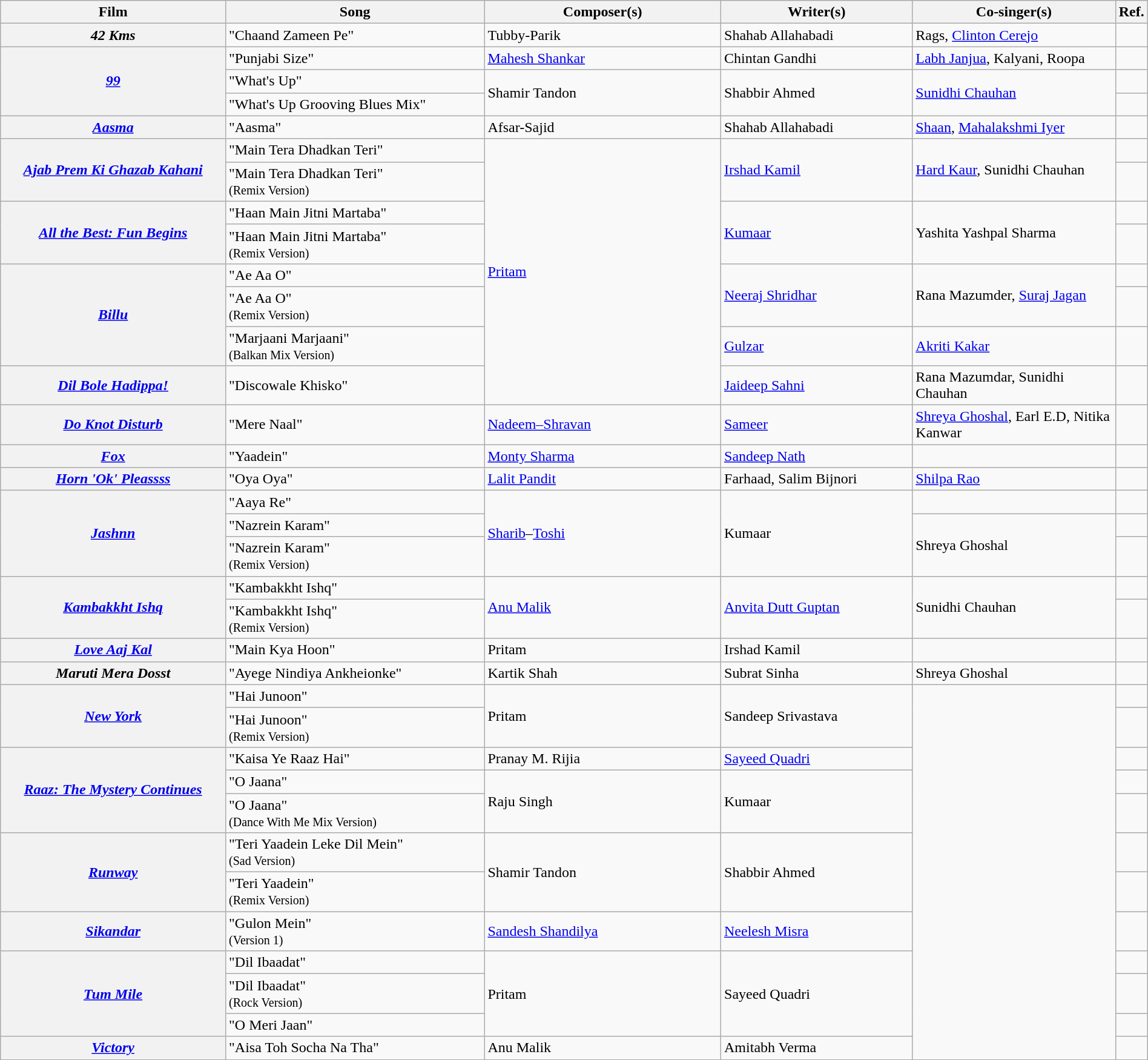<table class="wikitable plainrowheaders" width="100%" textcolor:#000;">
<tr>
<th scope="col" width=20%><strong>Film</strong></th>
<th scope="col" width=23%><strong>Song</strong></th>
<th scope="col" width=21%><strong>Composer(s)</strong></th>
<th scope="col" width=17%><strong>Writer(s)</strong></th>
<th scope="col" width=18%><strong>Co-singer(s)</strong></th>
<th scope="col" width=1%><strong>Ref.</strong></th>
</tr>
<tr>
<th scope="row"><em>42 Kms</em></th>
<td>"Chaand Zameen Pe"</td>
<td>Tubby-Parik</td>
<td>Shahab Allahabadi</td>
<td>Rags, <a href='#'>Clinton Cerejo</a></td>
<td></td>
</tr>
<tr>
<th scope="row" rowspan="3"><em><a href='#'>99</a></em></th>
<td>"Punjabi Size"</td>
<td><a href='#'>Mahesh Shankar</a></td>
<td>Chintan Gandhi</td>
<td><a href='#'>Labh Janjua</a>, Kalyani, Roopa</td>
<td></td>
</tr>
<tr>
<td>"What's Up"</td>
<td rowspan="2">Shamir Tandon</td>
<td rowspan="2">Shabbir Ahmed</td>
<td rowspan="2"><a href='#'>Sunidhi Chauhan</a></td>
<td></td>
</tr>
<tr>
<td>"What's Up Grooving Blues Mix"</td>
<td></td>
</tr>
<tr>
<th scope="row"><em><a href='#'>Aasma</a></em></th>
<td>"Aasma"</td>
<td>Afsar-Sajid</td>
<td>Shahab Allahabadi</td>
<td><a href='#'>Shaan</a>, <a href='#'>Mahalakshmi Iyer</a></td>
<td></td>
</tr>
<tr>
<th scope="row" rowspan="2"><em><a href='#'>Ajab Prem Ki Ghazab Kahani</a></em></th>
<td>"Main Tera Dhadkan Teri"</td>
<td rowspan="8"><a href='#'>Pritam</a></td>
<td rowspan="2"><a href='#'>Irshad Kamil</a></td>
<td rowspan="2"><a href='#'>Hard Kaur</a>, Sunidhi Chauhan</td>
<td></td>
</tr>
<tr>
<td>"Main Tera Dhadkan Teri"<br><small>(Remix Version)</small></td>
<td></td>
</tr>
<tr>
<th scope="row" rowspan="2"><em><a href='#'>All the Best: Fun Begins</a></em></th>
<td>"Haan Main Jitni Martaba"</td>
<td rowspan="2"><a href='#'>Kumaar</a></td>
<td rowspan="2">Yashita Yashpal Sharma</td>
<td></td>
</tr>
<tr>
<td>"Haan Main Jitni Martaba"<br><small>(Remix Version)</small></td>
<td></td>
</tr>
<tr>
<th scope="row" rowspan="3"><em><a href='#'>Billu</a></em></th>
<td>"Ae Aa O"</td>
<td rowspan="2"><a href='#'>Neeraj Shridhar</a></td>
<td rowspan="2">Rana Mazumder, <a href='#'>Suraj Jagan</a></td>
<td></td>
</tr>
<tr>
<td>"Ae Aa O"<br><small>(Remix Version)</small></td>
<td></td>
</tr>
<tr>
<td>"Marjaani Marjaani"<br><small>(Balkan Mix Version)</small></td>
<td><a href='#'>Gulzar</a></td>
<td><a href='#'>Akriti Kakar</a></td>
<td></td>
</tr>
<tr>
<th scope="row"><em><a href='#'>Dil Bole Hadippa!</a></em></th>
<td>"Discowale Khisko"</td>
<td><a href='#'>Jaideep Sahni</a></td>
<td>Rana Mazumdar, Sunidhi Chauhan</td>
<td></td>
</tr>
<tr>
<th scope="row"><em><a href='#'>Do Knot Disturb</a></em></th>
<td>"Mere Naal"</td>
<td><a href='#'>Nadeem–Shravan</a></td>
<td><a href='#'>Sameer</a></td>
<td><a href='#'>Shreya Ghoshal</a>, Earl E.D, Nitika Kanwar</td>
<td></td>
</tr>
<tr>
<th scope="row"><em><a href='#'>Fox</a></em></th>
<td>"Yaadein"</td>
<td><a href='#'>Monty Sharma</a></td>
<td><a href='#'>Sandeep Nath</a></td>
<td></td>
<td></td>
</tr>
<tr>
<th scope="row"><em><a href='#'>Horn 'Ok' Pleassss</a></em></th>
<td>"Oya Oya"</td>
<td><a href='#'>Lalit Pandit</a></td>
<td>Farhaad, Salim Bijnori</td>
<td><a href='#'>Shilpa Rao</a></td>
<td></td>
</tr>
<tr>
<th scope="row" rowspan="3"><em><a href='#'>Jashnn</a></em></th>
<td>"Aaya Re"</td>
<td rowspan="3"><a href='#'>Sharib</a>–<a href='#'>Toshi</a></td>
<td rowspan="3">Kumaar</td>
<td></td>
<td></td>
</tr>
<tr>
<td>"Nazrein Karam"</td>
<td rowspan="2">Shreya Ghoshal</td>
<td></td>
</tr>
<tr>
<td>"Nazrein Karam"<br><small>(Remix Version)</small></td>
<td></td>
</tr>
<tr>
<th scope="row" rowspan="2"><em><a href='#'>Kambakkht Ishq</a></em></th>
<td>"Kambakkht Ishq"</td>
<td rowspan="2"><a href='#'>Anu Malik</a></td>
<td rowspan="2"><a href='#'>Anvita Dutt Guptan</a></td>
<td rowspan="2">Sunidhi Chauhan</td>
<td></td>
</tr>
<tr>
<td>"Kambakkht Ishq"<br><small>(Remix Version)</small></td>
<td></td>
</tr>
<tr>
<th scope="row"><em><a href='#'>Love Aaj Kal</a></em></th>
<td>"Main Kya Hoon"</td>
<td>Pritam</td>
<td>Irshad Kamil</td>
<td></td>
<td></td>
</tr>
<tr>
<th scope="row"><em>Maruti Mera Dosst</em></th>
<td>"Ayege Nindiya Ankheionke"</td>
<td>Kartik Shah</td>
<td>Subrat Sinha</td>
<td>Shreya Ghoshal</td>
<td></td>
</tr>
<tr>
<th scope="row" rowspan="2"><em><a href='#'>New York</a></em></th>
<td>"Hai Junoon"</td>
<td rowspan="2">Pritam</td>
<td rowspan="2">Sandeep Srivastava</td>
<td rowspan="12"></td>
<td></td>
</tr>
<tr>
<td>"Hai Junoon"<br><small>(Remix Version)</small></td>
<td></td>
</tr>
<tr>
<th scope="row" rowspan="3"><em><a href='#'>Raaz: The Mystery Continues</a></em></th>
<td>"Kaisa Ye Raaz Hai"</td>
<td>Pranay M. Rijia</td>
<td><a href='#'>Sayeed Quadri</a></td>
<td></td>
</tr>
<tr>
<td>"O Jaana"</td>
<td rowspan="2">Raju Singh</td>
<td rowspan="2">Kumaar</td>
<td></td>
</tr>
<tr>
<td>"O Jaana"<br><small>(Dance With Me Mix Version)</small></td>
<td></td>
</tr>
<tr>
<th scope="row" rowspan="2"><em><a href='#'>Runway</a></em></th>
<td>"Teri Yaadein Leke Dil Mein"<br><small>(Sad Version)</small></td>
<td rowspan="2">Shamir Tandon</td>
<td rowspan="2">Shabbir Ahmed</td>
<td></td>
</tr>
<tr>
<td>"Teri Yaadein"<br><small>(Remix Version)</small></td>
<td></td>
</tr>
<tr>
<th scope="row"><em><a href='#'>Sikandar</a></em></th>
<td>"Gulon Mein"<br><small>(Version 1)</small></td>
<td><a href='#'>Sandesh Shandilya</a></td>
<td><a href='#'>Neelesh Misra</a></td>
<td></td>
</tr>
<tr>
<th scope="row" rowspan="3"><em><a href='#'>Tum Mile</a></em></th>
<td>"Dil Ibaadat"</td>
<td rowspan="3">Pritam</td>
<td rowspan="3">Sayeed Quadri</td>
<td></td>
</tr>
<tr>
<td>"Dil Ibaadat"<br><small>(Rock Version)</small></td>
<td></td>
</tr>
<tr>
<td>"O Meri Jaan"</td>
<td></td>
</tr>
<tr>
<th scope="row"><em><a href='#'>Victory</a></em></th>
<td>"Aisa Toh Socha Na Tha"</td>
<td>Anu Malik</td>
<td>Amitabh Verma</td>
<td></td>
</tr>
<tr>
</tr>
</table>
